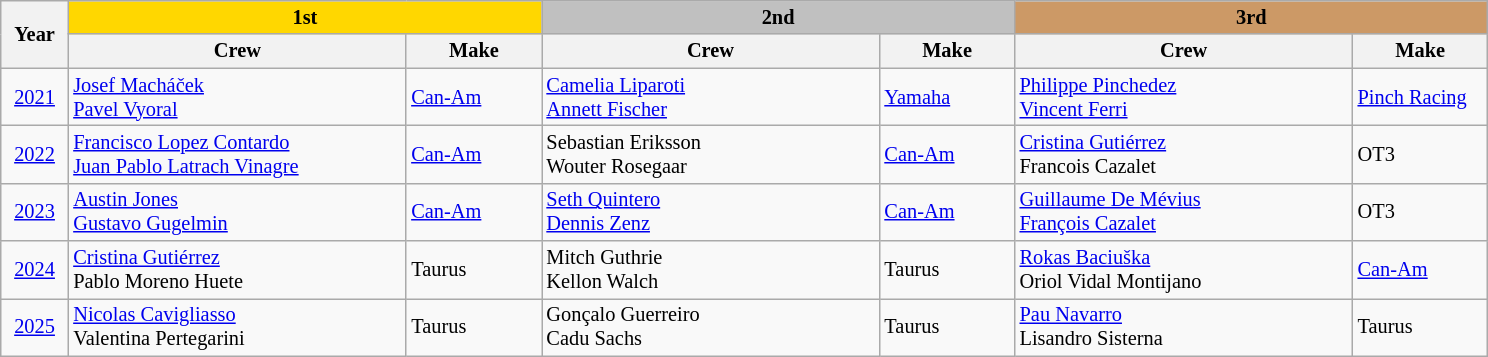<table class="wikitable" style="font-size:85%; text-align:left;">
<tr>
<th rowspan=2 width=4%>Year</th>
<th colspan=2 style="width:32%; background:gold">1st</th>
<th colspan=2 style="width:32%; background:silver">2nd</th>
<th colspan=2 style="width:32%; background:#cc9966">3rd</th>
</tr>
<tr>
<th width=20%>Crew</th>
<th width=8%>Make</th>
<th width=20%>Crew</th>
<th width=8%>Make</th>
<th width=20%>Crew</th>
<th width=8%>Make</th>
</tr>
<tr>
<td align=center><a href='#'>2021</a></td>
<td> <a href='#'>Josef Macháček</a><br> <a href='#'>Pavel Vyoral</a></td>
<td><a href='#'>Can-Am</a></td>
<td> <a href='#'>Camelia Liparoti</a><br> <a href='#'>Annett Fischer</a></td>
<td><a href='#'>Yamaha</a></td>
<td> <a href='#'>Philippe Pinchedez</a> <br> <a href='#'>Vincent Ferri</a></td>
<td><a href='#'>Pinch Racing</a></td>
</tr>
<tr>
<td align=center><a href='#'>2022</a></td>
<td> <a href='#'>Francisco Lopez Contardo</a><br> <a href='#'>Juan Pablo Latrach Vinagre</a></td>
<td><a href='#'>Can-Am</a></td>
<td> Sebastian Eriksson<br> Wouter Rosegaar</td>
<td><a href='#'>Can-Am</a></td>
<td> <a href='#'>Cristina Gutiérrez</a><br> Francois Cazalet</td>
<td>OT3</td>
</tr>
<tr>
<td align=center><a href='#'>2023</a></td>
<td> <a href='#'>Austin Jones</a><br> <a href='#'>Gustavo Gugelmin</a></td>
<td><a href='#'>Can-Am</a></td>
<td> <a href='#'>Seth Quintero</a><br> <a href='#'>Dennis Zenz</a></td>
<td><a href='#'>Can-Am</a></td>
<td> <a href='#'>Guillaume De Mévius</a><br> <a href='#'>François Cazalet</a></td>
<td>OT3</td>
</tr>
<tr>
<td align=center><a href='#'>2024</a></td>
<td> <a href='#'>Cristina Gutiérrez</a><br> Pablo Moreno Huete</td>
<td>Taurus</td>
<td> Mitch Guthrie<br> Kellon Walch</td>
<td>Taurus</td>
<td> <a href='#'>Rokas Baciuška</a><br> Oriol Vidal Montijano</td>
<td><a href='#'>Can-Am</a></td>
</tr>
<tr>
<td align=center><a href='#'>2025</a></td>
<td> <a href='#'>Nicolas Cavigliasso</a><br> Valentina Pertegarini</td>
<td>Taurus</td>
<td> Gonçalo Guerreiro<br> Cadu Sachs</td>
<td>Taurus</td>
<td> <a href='#'>Pau Navarro</a><br> Lisandro Sisterna</td>
<td>Taurus</td>
</tr>
</table>
